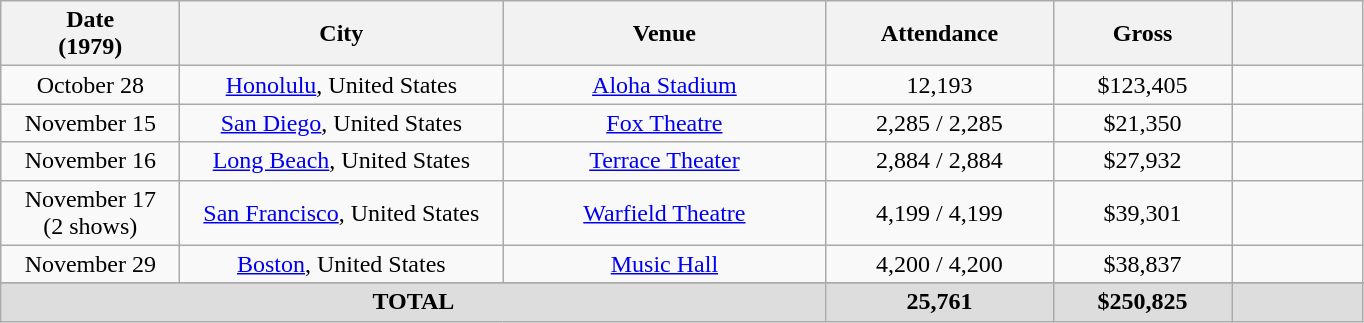<table class="wikitable sortable plainrowheaders" style="text-align:center;">
<tr>
<th scope="col" style="width:7em;">Date<br>(1979)</th>
<th scope="col" style="width:13em;">City</th>
<th scope="col" style="width:13em;">Venue</th>
<th scope="col" style="width:9em;">Attendance</th>
<th scope="col" style="width:7em;">Gross</th>
<th scope="col" style="width:5em;" class="unsortable"></th>
</tr>
<tr>
<td>October 28</td>
<td><a href='#'>Honolulu</a>, United States</td>
<td><a href='#'>Aloha Stadium</a></td>
<td>12,193</td>
<td>$123,405</td>
<td></td>
</tr>
<tr>
<td>November 15</td>
<td><a href='#'>San Diego</a>, United States</td>
<td><a href='#'>Fox Theatre</a></td>
<td>2,285 / 2,285</td>
<td>$21,350</td>
<td></td>
</tr>
<tr>
<td>November 16</td>
<td><a href='#'>Long Beach</a>, United States</td>
<td><a href='#'>Terrace Theater</a></td>
<td>2,884 / 2,884</td>
<td>$27,932</td>
<td></td>
</tr>
<tr>
<td>November 17<br>(2 shows)</td>
<td><a href='#'>San Francisco</a>, United States</td>
<td><a href='#'>Warfield Theatre</a></td>
<td>4,199 / 4,199</td>
<td>$39,301</td>
<td></td>
</tr>
<tr>
<td>November 29</td>
<td><a href='#'>Boston</a>, United States</td>
<td><a href='#'>Music Hall</a></td>
<td>4,200 / 4,200</td>
<td>$38,837</td>
<td></td>
</tr>
<tr>
</tr>
<tr style="background:#ddd;">
<td colspan="3"><strong>TOTAL</strong></td>
<td><strong>25,761</strong></td>
<td><strong>$250,825</strong></td>
<td></td>
</tr>
</table>
